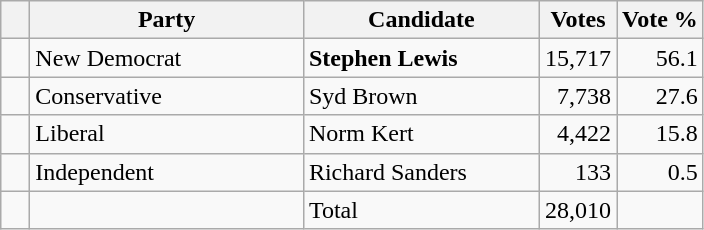<table class="wikitable">
<tr>
<th></th>
<th scope="col" width="175">Party</th>
<th scope="col" width="150">Candidate</th>
<th>Votes</th>
<th>Vote %</th>
</tr>
<tr>
<td>   </td>
<td>New Democrat</td>
<td><strong>Stephen Lewis</strong></td>
<td align=right>15,717</td>
<td align=right>56.1</td>
</tr>
<tr |>
<td>   </td>
<td>Conservative</td>
<td>Syd Brown</td>
<td align=right>7,738</td>
<td align=right>27.6</td>
</tr>
<tr>
<td>   </td>
<td>Liberal</td>
<td>Norm Kert</td>
<td align=right>4,422</td>
<td align=right>15.8</td>
</tr>
<tr>
<td>   </td>
<td>Independent</td>
<td>Richard Sanders</td>
<td align=right>133</td>
<td align=right>0.5</td>
</tr>
<tr |>
<td></td>
<td></td>
<td>Total</td>
<td align=right>28,010</td>
<td></td>
</tr>
</table>
